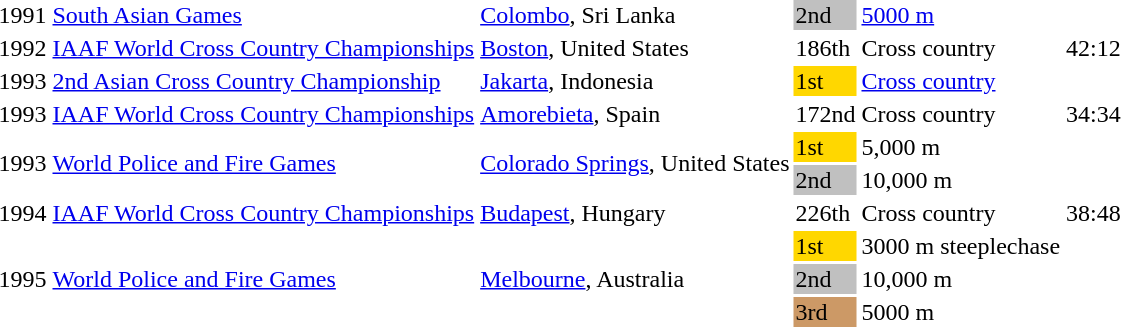<table>
<tr>
<td>1991</td>
<td><a href='#'>South Asian Games</a></td>
<td><a href='#'>Colombo</a>, Sri Lanka</td>
<td bgcolor=silver>2nd</td>
<td><a href='#'>5000 m</a></td>
</tr>
<tr>
<td>1992</td>
<td><a href='#'>IAAF World Cross Country Championships</a></td>
<td><a href='#'>Boston</a>, United States</td>
<td>186th</td>
<td>Cross country</td>
<td>42:12</td>
</tr>
<tr>
<td>1993</td>
<td><a href='#'>2nd Asian Cross Country Championship</a></td>
<td><a href='#'>Jakarta</a>, Indonesia</td>
<td bgcolor=gold>1st</td>
<td><a href='#'>Cross country</a></td>
</tr>
<tr>
<td>1993</td>
<td><a href='#'>IAAF World Cross Country Championships</a></td>
<td><a href='#'>Amorebieta</a>, Spain</td>
<td>172nd</td>
<td>Cross country</td>
<td>34:34</td>
</tr>
<tr>
<td rowspan=2>1993</td>
<td rowspan=2><a href='#'>World Police and Fire Games</a></td>
<td rowspan=2><a href='#'>Colorado Springs</a>, United States</td>
<td bgcolor=gold>1st</td>
<td>5,000 m</td>
</tr>
<tr>
<td bgcolor=silver>2nd</td>
<td>10,000 m</td>
</tr>
<tr>
<td>1994</td>
<td><a href='#'>IAAF World Cross Country Championships</a></td>
<td><a href='#'>Budapest</a>, Hungary</td>
<td>226th</td>
<td>Cross country</td>
<td>38:48</td>
</tr>
<tr>
<td rowspan=3>1995</td>
<td rowspan=3><a href='#'>World Police and Fire Games</a></td>
<td rowspan=3><a href='#'>Melbourne</a>, Australia</td>
<td bgcolor=gold>1st</td>
<td>3000 m steeplechase</td>
</tr>
<tr>
<td bgcolor=silver>2nd</td>
<td>10,000 m</td>
</tr>
<tr>
<td bgcolor=cc9966>3rd</td>
<td>5000 m</td>
</tr>
</table>
